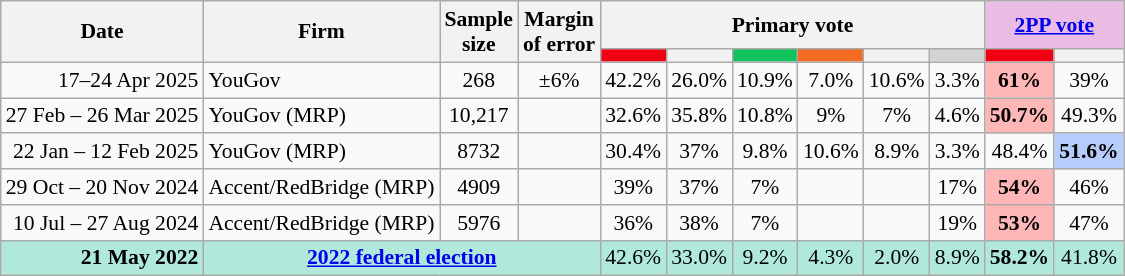<table class="nowrap wikitable tpl-blanktable" style=text-align:center;font-size:90%>
<tr>
<th rowspan=2>Date</th>
<th rowspan=2>Firm</th>
<th rowspan=2>Sample<br>size</th>
<th rowspan=2>Margin<br>of error</th>
<th colspan=6>Primary vote</th>
<th colspan=2 class=unsortable style=background:#ebbce3><a href='#'>2PP vote</a></th>
</tr>
<tr>
<th class="unsortable" style="background:#F00011"></th>
<th class="unsortable" style=background:></th>
<th class=unsortable style=background:#10C25B></th>
<th class=unsortable style=background:#f36c21></th>
<th class=unsortable style=background:></th>
<th class=unsortable style=background:lightgray></th>
<th class="unsortable" style="background:#F00011"></th>
<th class="unsortable" style=background:></th>
</tr>
<tr>
<td align=right>17–24 Apr 2025</td>
<td align=left>YouGov</td>
<td>268</td>
<td>±6%</td>
<td>42.2%</td>
<td>26.0%</td>
<td>10.9%</td>
<td>7.0%</td>
<td>10.6%</td>
<td>3.3%</td>
<th style="background:#FFB6B6">61%</th>
<td>39%</td>
</tr>
<tr>
<td align=right>27 Feb – 26 Mar 2025</td>
<td align=left>YouGov (MRP)</td>
<td>10,217</td>
<td></td>
<td>32.6%</td>
<td>35.8%</td>
<td>10.8%</td>
<td>9%</td>
<td>7%</td>
<td>4.6%</td>
<th style=background:#FFB6B6>50.7%</th>
<td>49.3%</td>
</tr>
<tr>
<td align=right>22 Jan – 12 Feb 2025</td>
<td align=left>YouGov (MRP)</td>
<td>8732</td>
<td></td>
<td>30.4%</td>
<td>37%</td>
<td>9.8%</td>
<td>10.6%</td>
<td>8.9%</td>
<td>3.3%</td>
<td>48.4%</td>
<th style="background:#B6CDFB">51.6%</th>
</tr>
<tr>
<td align=right>29 Oct – 20 Nov 2024</td>
<td align=left>Accent/RedBridge (MRP)</td>
<td>4909</td>
<td></td>
<td>39%</td>
<td>37%</td>
<td>7%</td>
<td></td>
<td></td>
<td>17%</td>
<th style=background:#FFB6B6><strong>54%</strong></th>
<td>46%</td>
</tr>
<tr>
<td align=right>10 Jul – 27 Aug 2024</td>
<td align=left>Accent/RedBridge (MRP)</td>
<td>5976</td>
<td></td>
<td>36%</td>
<td>38%</td>
<td>7%</td>
<td></td>
<td></td>
<td>19%</td>
<th style=background:#FFB6B6>53%</th>
<td>47%</td>
</tr>
<tr style="background:#b0e9db">
<td style="text-align:right" data-sort-value="21-May-2022"><strong>21 May 2022</strong></td>
<td colspan="3" style="text-align:center"><strong><a href='#'>2022 federal election</a></strong></td>
<td>42.6%</td>
<td>33.0%</td>
<td>9.2%</td>
<td>4.3%</td>
<td>2.0%</td>
<td>8.9%</td>
<td><strong>58.2%</strong></td>
<td>41.8%</td>
</tr>
</table>
